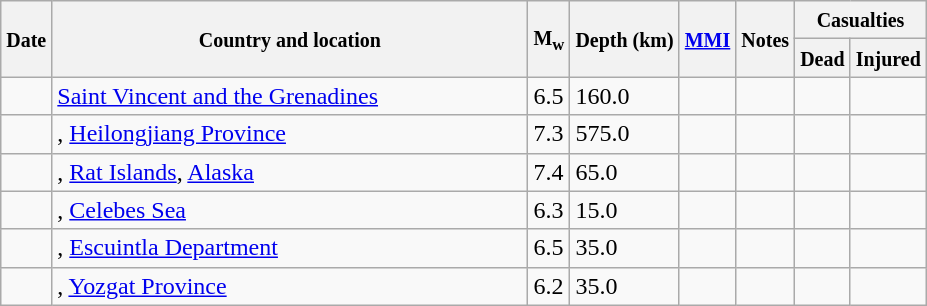<table class="wikitable sortable sort-under" style="border:1px black; margin-left:1em;">
<tr>
<th rowspan="2"><small>Date</small></th>
<th rowspan="2" style="width: 310px"><small>Country and location</small></th>
<th rowspan="2"><small>M<sub>w</sub></small></th>
<th rowspan="2"><small>Depth (km)</small></th>
<th rowspan="2"><small><a href='#'>MMI</a></small></th>
<th rowspan="2" class="unsortable"><small>Notes</small></th>
<th colspan="2"><small>Casualties</small></th>
</tr>
<tr>
<th><small>Dead</small></th>
<th><small>Injured</small></th>
</tr>
<tr>
<td></td>
<td> <a href='#'>Saint Vincent and the Grenadines</a></td>
<td>6.5</td>
<td>160.0</td>
<td></td>
<td></td>
<td></td>
<td></td>
</tr>
<tr>
<td></td>
<td>, <a href='#'>Heilongjiang Province</a></td>
<td>7.3</td>
<td>575.0</td>
<td></td>
<td></td>
<td></td>
<td></td>
</tr>
<tr>
<td></td>
<td>, <a href='#'>Rat Islands</a>, <a href='#'>Alaska</a></td>
<td>7.4</td>
<td>65.0</td>
<td></td>
<td></td>
<td></td>
<td></td>
</tr>
<tr>
<td></td>
<td>, <a href='#'>Celebes Sea</a></td>
<td>6.3</td>
<td>15.0</td>
<td></td>
<td></td>
<td></td>
<td></td>
</tr>
<tr>
<td></td>
<td>, <a href='#'>Escuintla Department</a></td>
<td>6.5</td>
<td>35.0</td>
<td></td>
<td></td>
<td></td>
<td></td>
</tr>
<tr>
<td></td>
<td>, <a href='#'>Yozgat Province</a></td>
<td>6.2</td>
<td>35.0</td>
<td></td>
<td></td>
<td></td>
<td></td>
</tr>
</table>
